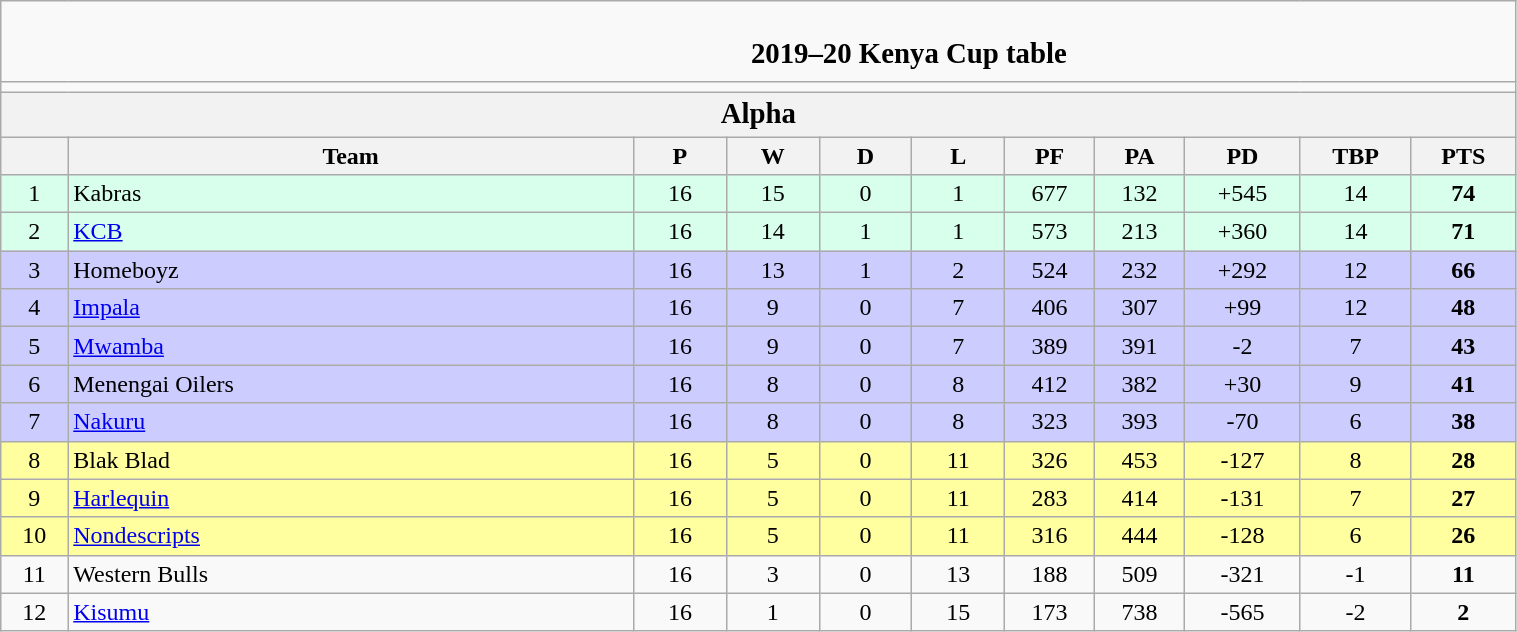<table class="wikitable" style="text-align: center; width:80%;">
<tr>
<td colspan="15" cellpadding="0" cellspacing="0"><br><table border="0" width="100%" cellpadding="0" cellspacing="0">
<tr>
<td width=20% style="border:0px"></td>
<td style="border:0px"><big><strong>2019–20 Kenya Cup table</strong></big></td>
</tr>
</table>
</td>
</tr>
<tr>
<td colspan=14></td>
</tr>
<tr>
<th colspan=14><big>Alpha</big></th>
</tr>
<tr>
<th width="15"></th>
<th width="190">Team</th>
<th width="25">P</th>
<th width="25">W</th>
<th width="25">D</th>
<th width="25">L</th>
<th width="20">PF</th>
<th width="20">PA</th>
<th width="20">PD</th>
<th width="15">TBP</th>
<th width="20">PTS</th>
</tr>
<tr style="background-color:#d8ffeb;">
<td>1</td>
<td style="text-align:left;"> Kabras</td>
<td>16</td>
<td>15</td>
<td>0</td>
<td>1</td>
<td>677</td>
<td>132</td>
<td>+545</td>
<td>14</td>
<td><strong>74</strong></td>
</tr>
<tr style="background-color:#d8ffeb;">
<td>2</td>
<td style="text-align:left;"> <a href='#'>KCB</a></td>
<td>16</td>
<td>14</td>
<td>1</td>
<td>1</td>
<td>573</td>
<td>213</td>
<td>+360</td>
<td>14</td>
<td><strong>71</strong></td>
</tr>
<tr style="background-color:#ccccff;">
<td>3</td>
<td style="text-align:left;"> Homeboyz</td>
<td>16</td>
<td>13</td>
<td>1</td>
<td>2</td>
<td>524</td>
<td>232</td>
<td>+292</td>
<td>12</td>
<td><strong>66</strong></td>
</tr>
<tr style="background-color:#ccccff;">
<td>4</td>
<td style="text-align:left;"> <a href='#'>Impala</a></td>
<td>16</td>
<td>9</td>
<td>0</td>
<td>7</td>
<td>406</td>
<td>307</td>
<td>+99</td>
<td>12</td>
<td><strong>48</strong></td>
</tr>
<tr style="background-color:#ccccff;">
<td>5</td>
<td style="text-align:left;"> <a href='#'>Mwamba</a></td>
<td>16</td>
<td>9</td>
<td>0</td>
<td>7</td>
<td>389</td>
<td>391</td>
<td>-2</td>
<td>7</td>
<td><strong>43</strong></td>
</tr>
<tr style="background-color:#ccccff;">
<td>6</td>
<td style="text-align:left;"> Menengai Oilers</td>
<td>16</td>
<td>8</td>
<td>0</td>
<td>8</td>
<td>412</td>
<td>382</td>
<td>+30</td>
<td>9</td>
<td><strong>41</strong></td>
</tr>
<tr style="background-color:#ccccff;">
<td>7</td>
<td style="text-align:left;"> <a href='#'>Nakuru</a></td>
<td>16</td>
<td>8</td>
<td>0</td>
<td>8</td>
<td>323</td>
<td>393</td>
<td>-70</td>
<td>6</td>
<td><strong>38</strong></td>
</tr>
<tr style="background-color:#ffff9f;">
<td>8</td>
<td style="text-align:left;"> Blak Blad</td>
<td>16</td>
<td>5</td>
<td>0</td>
<td>11</td>
<td>326</td>
<td>453</td>
<td>-127</td>
<td>8</td>
<td><strong>28</strong></td>
</tr>
<tr style="background-color:#ffff9f;">
<td>9</td>
<td style="text-align:left;"> <a href='#'>Harlequin</a></td>
<td>16</td>
<td>5</td>
<td>0</td>
<td>11</td>
<td>283</td>
<td>414</td>
<td>-131</td>
<td>7</td>
<td><strong>27</strong></td>
</tr>
<tr style="background-color:#ffff9f;">
<td>10</td>
<td style="text-align:left;"> <a href='#'>Nondescripts</a></td>
<td>16</td>
<td>5</td>
<td>0</td>
<td>11</td>
<td>316</td>
<td>444</td>
<td>-128</td>
<td>6</td>
<td><strong>26</strong></td>
</tr>
<tr>
<td>11</td>
<td style="text-align:left;"> Western Bulls</td>
<td>16</td>
<td>3</td>
<td>0</td>
<td>13</td>
<td>188</td>
<td>509</td>
<td>-321</td>
<td>-1</td>
<td><strong>11</strong></td>
</tr>
<tr>
<td>12</td>
<td style="text-align:left;"> <a href='#'>Kisumu</a></td>
<td>16</td>
<td>1</td>
<td>0</td>
<td>15</td>
<td>173</td>
<td>738</td>
<td>-565</td>
<td>-2</td>
<td><strong>2</strong></td>
</tr>
</table>
